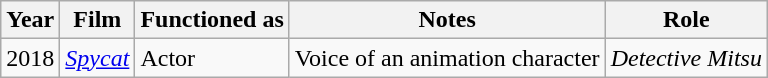<table class="wikitable" style="margin-right: 0;">
<tr>
<th>Year</th>
<th>Film</th>
<th>Functioned as</th>
<th>Notes</th>
<th>Role</th>
</tr>
<tr>
<td>2018</td>
<td><em><a href='#'>Spycat</a></em></td>
<td>Actor</td>
<td>Voice of an animation character</td>
<td><em>Detective Mitsu</em></td>
</tr>
</table>
